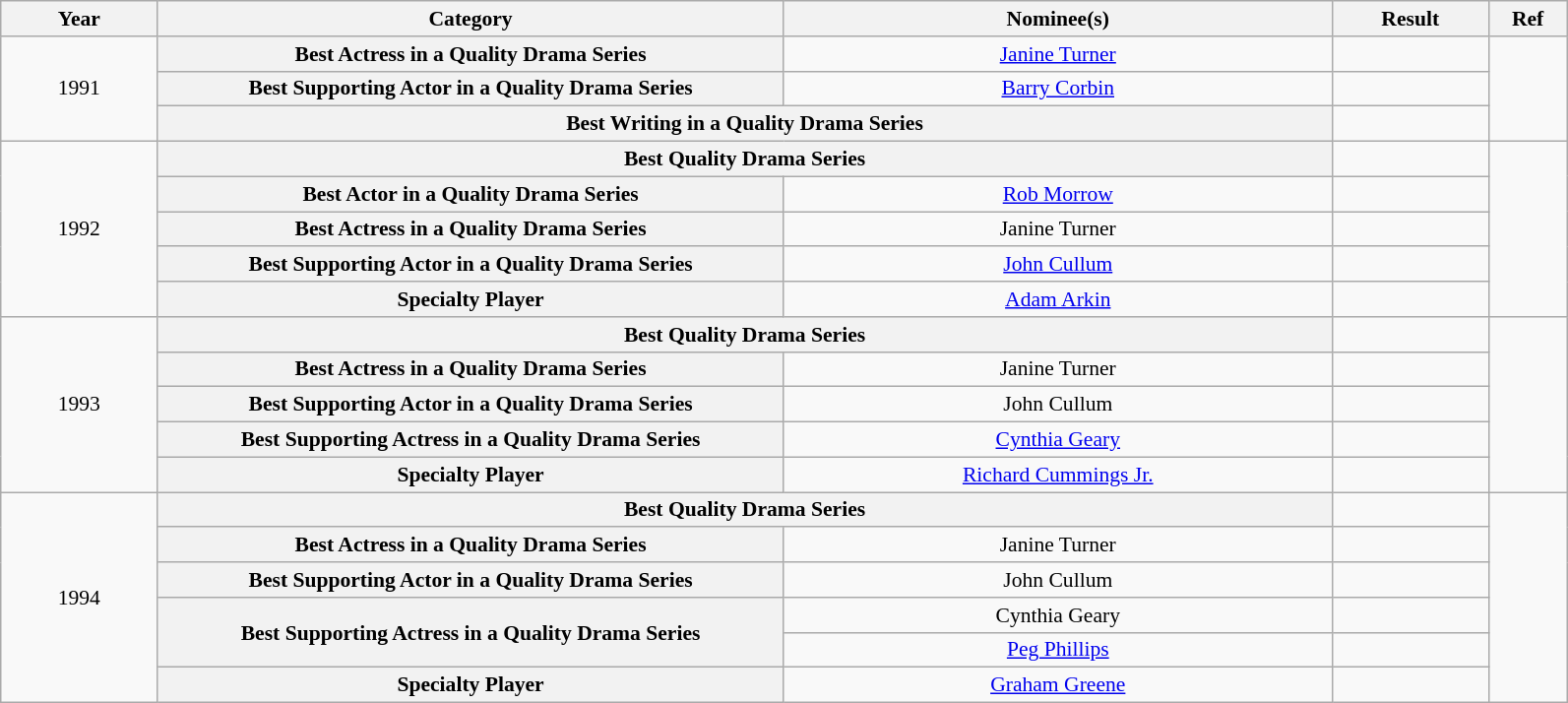<table class="wikitable plainrowheaders" style="font-size: 90%; text-align:center" width=84%>
<tr>
<th scope="col" width="10%">Year</th>
<th scope="col" width="40%">Category</th>
<th scope="col" width="35%">Nominee(s)</th>
<th scope="col" width="10%">Result</th>
<th scope="col" width="5%">Ref</th>
</tr>
<tr>
<td rowspan="3">1991</td>
<th scope="row" style="text-align:center">Best Actress in a Quality Drama Series</th>
<td><a href='#'>Janine Turner</a></td>
<td></td>
<td rowspan="3"></td>
</tr>
<tr>
<th scope="row" style="text-align:center">Best Supporting Actor in a Quality Drama Series</th>
<td><a href='#'>Barry Corbin</a></td>
<td></td>
</tr>
<tr>
<th scope="row" style="text-align:center" colspan="2">Best Writing in a Quality Drama Series</th>
<td></td>
</tr>
<tr>
<td rowspan="5">1992</td>
<th scope="row" style="text-align:center" colspan="2">Best Quality Drama Series</th>
<td></td>
<td rowspan="5"></td>
</tr>
<tr>
<th scope="row" style="text-align:center">Best Actor in a Quality Drama Series</th>
<td><a href='#'>Rob Morrow</a></td>
<td></td>
</tr>
<tr>
<th scope="row" style="text-align:center">Best Actress in a Quality Drama Series</th>
<td>Janine Turner</td>
<td></td>
</tr>
<tr>
<th scope="row" style="text-align:center">Best Supporting Actor in a Quality Drama Series</th>
<td><a href='#'>John Cullum</a></td>
<td></td>
</tr>
<tr>
<th scope="row" style="text-align:center">Specialty Player</th>
<td><a href='#'>Adam Arkin</a></td>
<td></td>
</tr>
<tr>
<td rowspan="5">1993</td>
<th scope="row" style="text-align:center" colspan="2">Best Quality Drama Series</th>
<td></td>
<td rowspan="5"></td>
</tr>
<tr>
<th scope="row" style="text-align:center">Best Actress in a Quality Drama Series</th>
<td>Janine Turner</td>
<td></td>
</tr>
<tr>
<th scope="row" style="text-align:center">Best Supporting Actor in a Quality Drama Series</th>
<td>John Cullum</td>
<td></td>
</tr>
<tr>
<th scope="row" style="text-align:center">Best Supporting Actress in a Quality Drama Series</th>
<td><a href='#'>Cynthia Geary</a></td>
<td></td>
</tr>
<tr>
<th scope="row" style="text-align:center">Specialty Player</th>
<td><a href='#'>Richard Cummings Jr.</a></td>
<td></td>
</tr>
<tr>
<td rowspan="6">1994</td>
<th scope="row" style="text-align:center" colspan="2">Best Quality Drama Series</th>
<td></td>
<td rowspan="6"></td>
</tr>
<tr>
<th scope="row" style="text-align:center">Best Actress in a Quality Drama Series</th>
<td>Janine Turner</td>
<td></td>
</tr>
<tr>
<th scope="row" style="text-align:center">Best Supporting Actor in a Quality Drama Series</th>
<td>John Cullum</td>
<td></td>
</tr>
<tr>
<th scope="row" style="text-align:center" rowspan="2">Best Supporting Actress in a Quality Drama Series</th>
<td>Cynthia Geary</td>
<td></td>
</tr>
<tr>
<td><a href='#'>Peg Phillips</a></td>
<td></td>
</tr>
<tr>
<th scope="row" style="text-align:center">Specialty Player</th>
<td><a href='#'>Graham Greene</a></td>
<td></td>
</tr>
</table>
